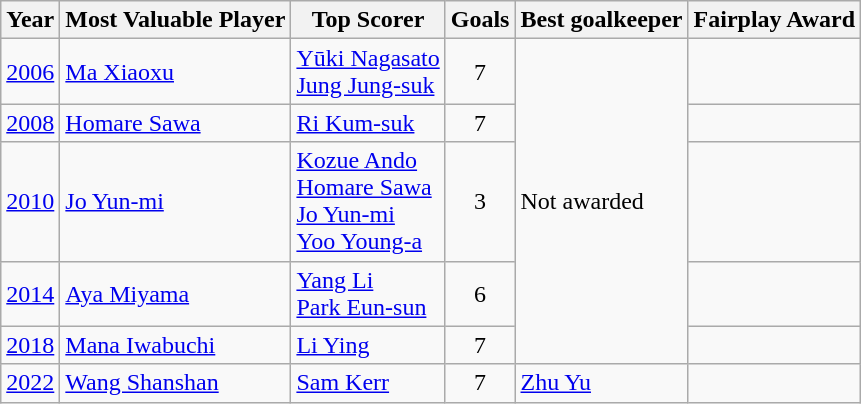<table class="wikitable">
<tr>
<th>Year</th>
<th>Most Valuable Player</th>
<th>Top Scorer</th>
<th>Goals</th>
<th>Best goalkeeper</th>
<th>Fairplay Award</th>
</tr>
<tr>
<td><a href='#'>2006</a></td>
<td> <a href='#'>Ma Xiaoxu</a></td>
<td> <a href='#'>Yūki Nagasato</a><br> <a href='#'>Jung Jung-suk</a></td>
<td align="center">7</td>
<td rowspan=5>Not awarded</td>
<td></td>
</tr>
<tr>
<td><a href='#'>2008</a></td>
<td> <a href='#'>Homare Sawa</a></td>
<td> <a href='#'>Ri Kum-suk</a></td>
<td align="center">7</td>
<td></td>
</tr>
<tr>
<td><a href='#'>2010</a></td>
<td> <a href='#'>Jo Yun-mi</a></td>
<td> <a href='#'>Kozue Ando</a><br> <a href='#'>Homare Sawa</a><br> <a href='#'>Jo Yun-mi</a><br> <a href='#'>Yoo Young-a</a></td>
<td align="center">3</td>
<td></td>
</tr>
<tr>
<td><a href='#'>2014</a></td>
<td> <a href='#'>Aya Miyama</a></td>
<td> <a href='#'>Yang Li</a><br> <a href='#'>Park Eun-sun</a></td>
<td align="center">6</td>
<td></td>
</tr>
<tr>
<td><a href='#'>2018</a></td>
<td> <a href='#'>Mana Iwabuchi</a></td>
<td> <a href='#'>Li Ying</a></td>
<td align="center">7</td>
<td></td>
</tr>
<tr>
<td><a href='#'>2022</a></td>
<td> <a href='#'>Wang Shanshan</a></td>
<td> <a href='#'>Sam Kerr</a></td>
<td align="center">7</td>
<td> <a href='#'>Zhu Yu</a></td>
<td></td>
</tr>
</table>
